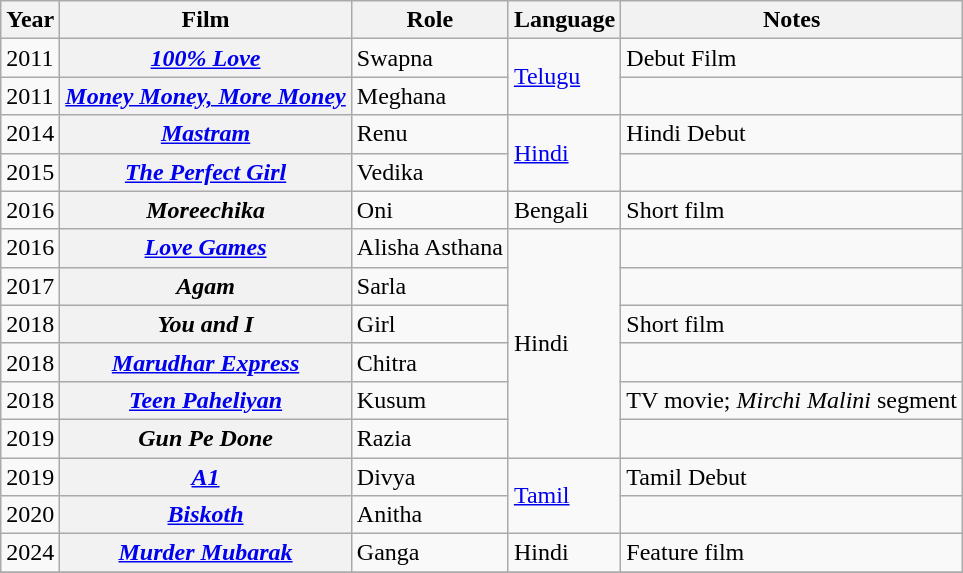<table class="wikitable sortable plainrowheaders">
<tr>
<th>Year</th>
<th>Film</th>
<th>Role</th>
<th>Language</th>
<th>Notes</th>
</tr>
<tr>
<td>2011</td>
<th scope="row"><em><a href='#'>100% Love</a></em></th>
<td>Swapna</td>
<td rowspan=2><a href='#'>Telugu</a></td>
<td>Debut Film</td>
</tr>
<tr>
<td>2011</td>
<th scope="row"><em><a href='#'>Money Money, More Money</a></em></th>
<td>Meghana</td>
<td></td>
</tr>
<tr>
<td>2014</td>
<th scope="row"><em><a href='#'>Mastram</a></em></th>
<td>Renu</td>
<td rowspan=2><a href='#'>Hindi</a></td>
<td>Hindi Debut</td>
</tr>
<tr>
<td>2015</td>
<th scope="row"><em><a href='#'>The Perfect Girl</a></em></th>
<td>Vedika</td>
<td></td>
</tr>
<tr>
<td>2016</td>
<th scope="row"><em>Moreechika</em></th>
<td>Oni</td>
<td>Bengali</td>
<td>Short film</td>
</tr>
<tr>
<td>2016</td>
<th scope="row"><em><a href='#'>Love Games</a></em></th>
<td>Alisha Asthana</td>
<td rowspan=6>Hindi</td>
<td></td>
</tr>
<tr>
<td>2017</td>
<th scope="row"><em>Agam</em></th>
<td>Sarla</td>
<td></td>
</tr>
<tr>
<td>2018</td>
<th scope="row"><em>You and I</em></th>
<td>Girl</td>
<td>Short film </td>
</tr>
<tr>
<td>2018</td>
<th scope="row"><em><a href='#'>Marudhar Express</a></em></th>
<td>Chitra</td>
<td></td>
</tr>
<tr>
<td>2018</td>
<th scope="row"><em><a href='#'>Teen Paheliyan</a></em></th>
<td>Kusum</td>
<td>TV movie; <em>Mirchi Malini</em> segment</td>
</tr>
<tr>
<td>2019</td>
<th scope="row"><em>Gun Pe Done</em></th>
<td>Razia</td>
<td></td>
</tr>
<tr>
<td>2019</td>
<th scope="row"><em><a href='#'>A1</a></em></th>
<td>Divya</td>
<td rowspan=2><a href='#'>Tamil</a></td>
<td>Tamil Debut</td>
</tr>
<tr>
<td>2020</td>
<th scope="row"><em><a href='#'>Biskoth</a></em></th>
<td>Anitha</td>
<td></td>
</tr>
<tr>
<td>2024</td>
<th scope="row"><em><a href='#'>Murder Mubarak</a></em></th>
<td>Ganga</td>
<td>Hindi</td>
<td>Feature film</td>
</tr>
<tr>
</tr>
</table>
